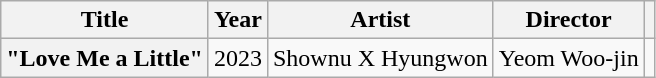<table class="wikitable plainrowheaders" style="text-align:center;">
<tr>
<th scope="col">Title</th>
<th scope="col">Year</th>
<th scope="col">Artist</th>
<th scope="col">Director</th>
<th scope="col" class="unsortable"></th>
</tr>
<tr>
<th scope="row">"Love Me a Little"</th>
<td>2023</td>
<td>Shownu X Hyungwon</td>
<td>Yeom Woo-jin</td>
<td></td>
</tr>
</table>
